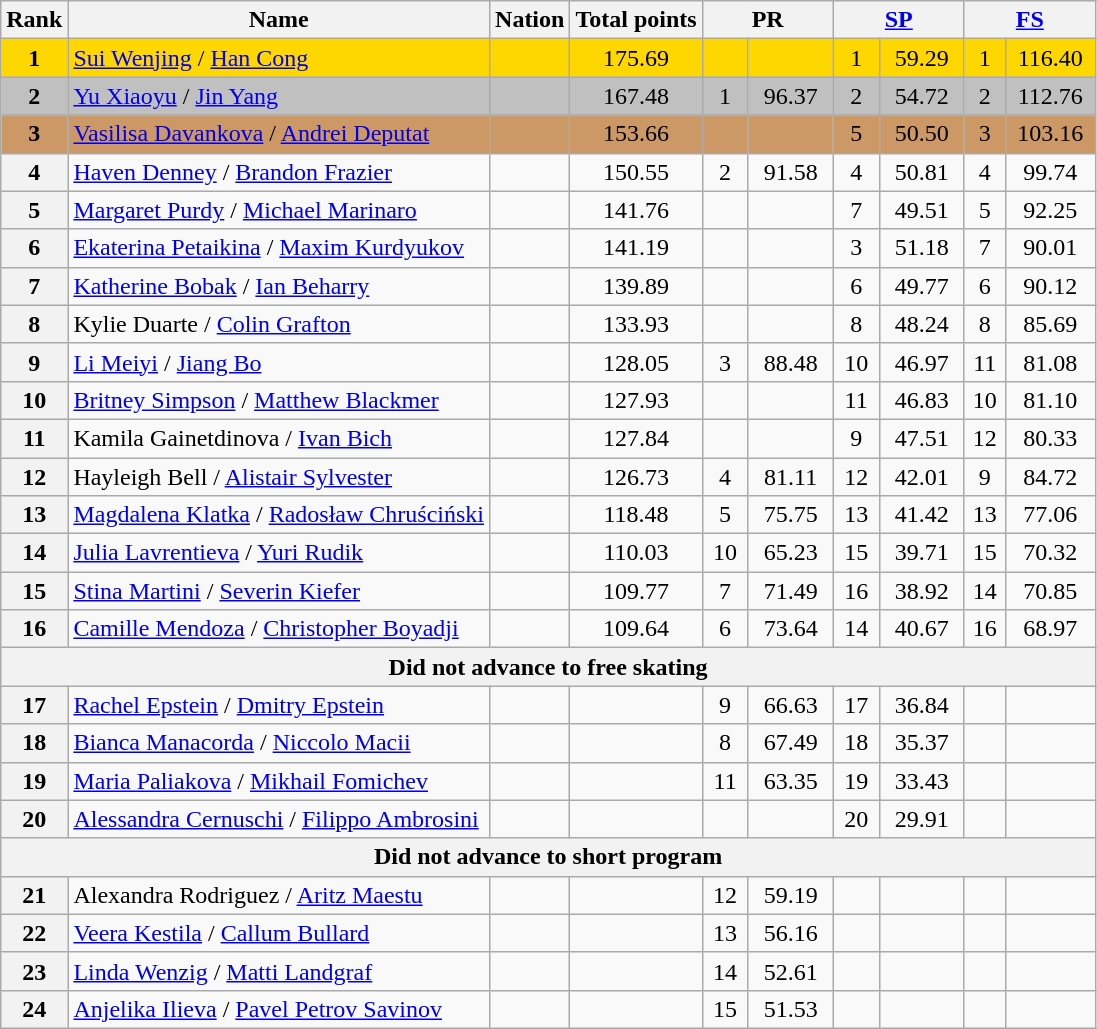<table class="wikitable sortable">
<tr>
<th>Rank</th>
<th>Name</th>
<th>Nation</th>
<th>Total points</th>
<th colspan="2" width="80px">PR</th>
<th colspan="2" width="80px"><a href='#'>SP</a></th>
<th colspan="2" width="80px"><a href='#'>FS</a></th>
</tr>
<tr bgcolor="gold">
<td align="center"><strong>1</strong></td>
<td><a href='#'>Sui Wenjing</a> / <a href='#'>Han Cong</a></td>
<td></td>
<td align="center">175.69</td>
<td align="center"></td>
<td align="center"></td>
<td align="center">1</td>
<td align="center">59.29</td>
<td align="center">1</td>
<td align="center">116.40</td>
</tr>
<tr bgcolor="silver">
<td align="center"><strong>2</strong></td>
<td><a href='#'>Yu Xiaoyu</a> / <a href='#'>Jin Yang</a></td>
<td></td>
<td align="center">167.48</td>
<td align="center">1</td>
<td align="center">96.37</td>
<td align="center">2</td>
<td align="center">54.72</td>
<td align="center">2</td>
<td align="center">112.76</td>
</tr>
<tr bgcolor="cc9966">
<td align="center"><strong>3</strong></td>
<td><a href='#'>Vasilisa Davankova</a> / <a href='#'>Andrei Deputat</a></td>
<td></td>
<td align="center">153.66</td>
<td align="center"></td>
<td align="center"></td>
<td align="center">5</td>
<td align="center">50.50</td>
<td align="center">3</td>
<td align="center">103.16</td>
</tr>
<tr>
<th>4</th>
<td><a href='#'>Haven Denney</a> / <a href='#'>Brandon Frazier</a></td>
<td></td>
<td align="center">150.55</td>
<td align="center">2</td>
<td align="center">91.58</td>
<td align="center">4</td>
<td align="center">50.81</td>
<td align="center">4</td>
<td align="center">99.74</td>
</tr>
<tr>
<th>5</th>
<td><a href='#'>Margaret Purdy</a> / <a href='#'>Michael Marinaro</a></td>
<td></td>
<td align="center">141.76</td>
<td align="center"></td>
<td align="center"></td>
<td align="center">7</td>
<td align="center">49.51</td>
<td align="center">5</td>
<td align="center">92.25</td>
</tr>
<tr>
<th>6</th>
<td><a href='#'>Ekaterina Petaikina</a> / <a href='#'>Maxim Kurdyukov</a></td>
<td></td>
<td align="center">141.19</td>
<td align="center"></td>
<td align="center"></td>
<td align="center">3</td>
<td align="center">51.18</td>
<td align="center">7</td>
<td align="center">90.01</td>
</tr>
<tr>
<th>7</th>
<td><a href='#'>Katherine Bobak</a> / <a href='#'>Ian Beharry</a></td>
<td></td>
<td align="center">139.89</td>
<td align="center"></td>
<td align="center"></td>
<td align="center">6</td>
<td align="center">49.77</td>
<td align="center">6</td>
<td align="center">90.12</td>
</tr>
<tr>
<th>8</th>
<td>Kylie Duarte / <a href='#'>Colin Grafton</a></td>
<td></td>
<td align="center">133.93</td>
<td align="center"></td>
<td align="center"></td>
<td align="center">8</td>
<td align="center">48.24</td>
<td align="center">8</td>
<td align="center">85.69</td>
</tr>
<tr>
<th>9</th>
<td><a href='#'>Li Meiyi</a> / <a href='#'>Jiang Bo</a></td>
<td></td>
<td align="center">128.05</td>
<td align="center">3</td>
<td align="center">88.48</td>
<td align="center">10</td>
<td align="center">46.97</td>
<td align="center">11</td>
<td align="center">81.08</td>
</tr>
<tr>
<th>10</th>
<td><a href='#'>Britney Simpson</a> / <a href='#'>Matthew Blackmer</a></td>
<td></td>
<td align="center">127.93</td>
<td align="center"></td>
<td align="center"></td>
<td align="center">11</td>
<td align="center">46.83</td>
<td align="center">10</td>
<td align="center">81.10</td>
</tr>
<tr>
<th>11</th>
<td>Kamila Gainetdinova / <a href='#'>Ivan Bich</a></td>
<td></td>
<td align="center">127.84</td>
<td align="center"></td>
<td align="center"></td>
<td align="center">9</td>
<td align="center">47.51</td>
<td align="center">12</td>
<td align="center">80.33</td>
</tr>
<tr>
<th>12</th>
<td>Hayleigh Bell / <a href='#'>Alistair Sylvester</a></td>
<td></td>
<td align="center">126.73</td>
<td align="center">4</td>
<td align="center">81.11</td>
<td align="center">12</td>
<td align="center">42.01</td>
<td align="center">9</td>
<td align="center">84.72</td>
</tr>
<tr>
<th>13</th>
<td><a href='#'>Magdalena Klatka</a> / <a href='#'>Radosław Chruściński</a></td>
<td></td>
<td align="center">118.48</td>
<td align="center">5</td>
<td align="center">75.75</td>
<td align="center">13</td>
<td align="center">41.42</td>
<td align="center">13</td>
<td align="center">77.06</td>
</tr>
<tr>
<th>14</th>
<td><a href='#'>Julia Lavrentieva</a> / <a href='#'>Yuri Rudik</a></td>
<td></td>
<td align="center">110.03</td>
<td align="center">10</td>
<td align="center">65.23</td>
<td align="center">15</td>
<td align="center">39.71</td>
<td align="center">15</td>
<td align="center">70.32</td>
</tr>
<tr>
<th>15</th>
<td><a href='#'>Stina Martini</a> / <a href='#'>Severin Kiefer</a></td>
<td></td>
<td align="center">109.77</td>
<td align="center">7</td>
<td align="center">71.49</td>
<td align="center">16</td>
<td align="center">38.92</td>
<td align="center">14</td>
<td align="center">70.85</td>
</tr>
<tr>
<th>16</th>
<td><a href='#'>Camille Mendoza</a> / <a href='#'>Christopher Boyadji</a></td>
<td></td>
<td align="center">109.64</td>
<td align="center">6</td>
<td align="center">73.64</td>
<td align="center">14</td>
<td align="center">40.67</td>
<td align="center">16</td>
<td align="center">68.97</td>
</tr>
<tr>
<th colspan=10>Did not advance to free skating</th>
</tr>
<tr>
<th>17</th>
<td><a href='#'>Rachel Epstein</a> / <a href='#'>Dmitry Epstein</a></td>
<td></td>
<td align="center"></td>
<td align="center">9</td>
<td align="center">66.63</td>
<td align="center">17</td>
<td align="center">36.84</td>
<td align="center"></td>
<td align="center"></td>
</tr>
<tr>
<th>18</th>
<td><a href='#'>Bianca Manacorda</a> / <a href='#'>Niccolo Macii</a></td>
<td></td>
<td align="center"></td>
<td align="center">8</td>
<td align="center">67.49</td>
<td align="center">18</td>
<td align="center">35.37</td>
<td align="center"></td>
<td align="center"></td>
</tr>
<tr>
<th>19</th>
<td><a href='#'>Maria Paliakova</a> / <a href='#'>Mikhail Fomichev</a></td>
<td></td>
<td align="center"></td>
<td align="center">11</td>
<td align="center">63.35</td>
<td align="center">19</td>
<td align="center">33.43</td>
<td align="center"></td>
<td align="center"></td>
</tr>
<tr>
<th>20</th>
<td><a href='#'>Alessandra Cernuschi</a> / <a href='#'>Filippo Ambrosini</a></td>
<td></td>
<td align="center"></td>
<td align="center"></td>
<td align="center"></td>
<td align="center">20</td>
<td align="center">29.91</td>
<td align="center"></td>
<td align="center"></td>
</tr>
<tr>
<th colspan=10>Did not advance to short program</th>
</tr>
<tr>
<th>21</th>
<td>Alexandra Rodriguez / <a href='#'>Aritz Maestu</a></td>
<td></td>
<td align="center"></td>
<td align="center">12</td>
<td align="center">59.19</td>
<td align="center"></td>
<td align="center"></td>
<td align="center"></td>
<td align="center"></td>
</tr>
<tr>
<th>22</th>
<td><a href='#'>Veera Kestila</a> / <a href='#'>Callum Bullard</a></td>
<td></td>
<td align="center"></td>
<td align="center">13</td>
<td align="center">56.16</td>
<td align="center"></td>
<td align="center"></td>
<td align="center"></td>
<td align="center"></td>
</tr>
<tr>
<th>23</th>
<td><a href='#'>Linda Wenzig</a> / <a href='#'>Matti Landgraf</a></td>
<td></td>
<td align="center"></td>
<td align="center">14</td>
<td align="center">52.61</td>
<td align="center"></td>
<td align="center"></td>
<td align="center"></td>
<td align="center"></td>
</tr>
<tr>
<th>24</th>
<td><a href='#'>Anjelika Ilieva</a> / <a href='#'>Pavel Petrov Savinov</a></td>
<td></td>
<td align="center"></td>
<td align="center">15</td>
<td align="center">51.53</td>
<td align="center"></td>
<td align="center"></td>
<td align="center"></td>
<td align="center"></td>
</tr>
</table>
